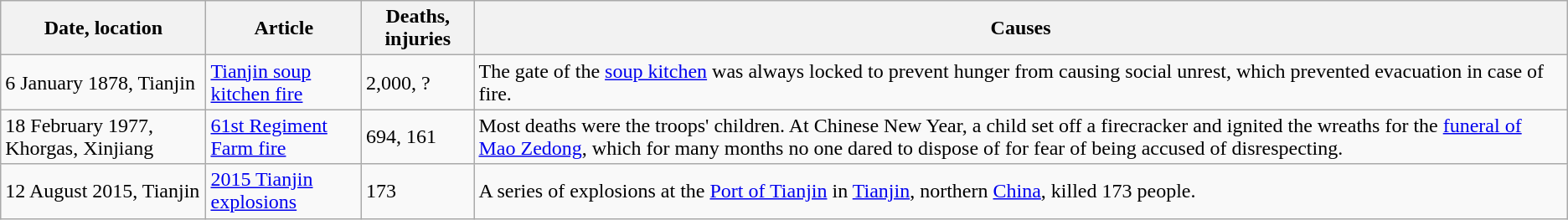<table class="wikitable sortable" id="stripe" style="width:%;">
<tr>
<th>Date, location</th>
<th>Article</th>
<th>Deaths, injuries</th>
<th>Causes</th>
</tr>
<tr>
<td>6 January 1878, Tianjin</td>
<td><a href='#'>Tianjin soup kitchen fire</a></td>
<td>2,000, ?</td>
<td>The gate of the <a href='#'>soup kitchen</a> was always locked to prevent hunger from causing social unrest, which prevented evacuation in case of fire.</td>
</tr>
<tr>
<td>18 February 1977, Khorgas, Xinjiang</td>
<td><a href='#'>61st Regiment Farm fire</a></td>
<td>694, 161</td>
<td>Most deaths were the troops' children. At Chinese New Year, a child set off a firecracker and ignited the wreaths for the <a href='#'>funeral of Mao Zedong</a>, which for many months no one dared to dispose of for fear of being accused of disrespecting.</td>
</tr>
<tr>
<td>12 August 2015, Tianjin</td>
<td><a href='#'>2015 Tianjin explosions</a></td>
<td>173</td>
<td>A series of explosions at the <a href='#'>Port of Tianjin</a> in <a href='#'>Tianjin</a>, northern <a href='#'>China</a>, killed 173 people.</td>
</tr>
</table>
